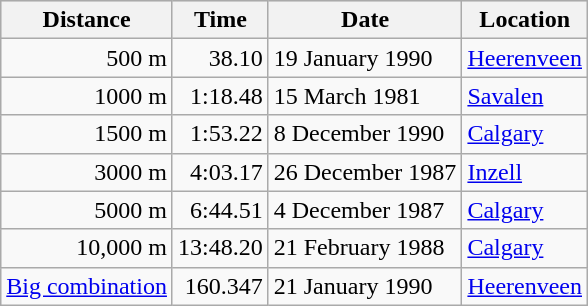<table class="wikitable">
<tr align="left" bgcolor="#DDDDDD">
<th>Distance</th>
<th>Time</th>
<th>Date</th>
<th>Location</th>
</tr>
<tr align="right">
<td>500 m</td>
<td>38.10</td>
<td align="left">19 January 1990</td>
<td align="left"><a href='#'>Heerenveen</a></td>
</tr>
<tr align="right">
<td>1000 m</td>
<td>1:18.48</td>
<td align="left">15 March 1981</td>
<td align="left"><a href='#'>Savalen</a></td>
</tr>
<tr align="right">
<td>1500 m</td>
<td>1:53.22</td>
<td align="left">8 December 1990</td>
<td align="left"><a href='#'>Calgary</a></td>
</tr>
<tr align="right">
<td>3000 m</td>
<td>4:03.17</td>
<td align="left">26 December 1987</td>
<td align="left"><a href='#'>Inzell</a></td>
</tr>
<tr align="right">
<td>5000 m</td>
<td>6:44.51</td>
<td align="left">4 December 1987</td>
<td align="left"><a href='#'>Calgary</a></td>
</tr>
<tr align="right">
<td>10,000 m</td>
<td>13:48.20</td>
<td align="left">21 February 1988</td>
<td align="left"><a href='#'>Calgary</a></td>
</tr>
<tr align="right">
<td><a href='#'>Big combination</a></td>
<td>160.347</td>
<td align="left">21 January 1990</td>
<td align="left"><a href='#'>Heerenveen</a></td>
</tr>
</table>
